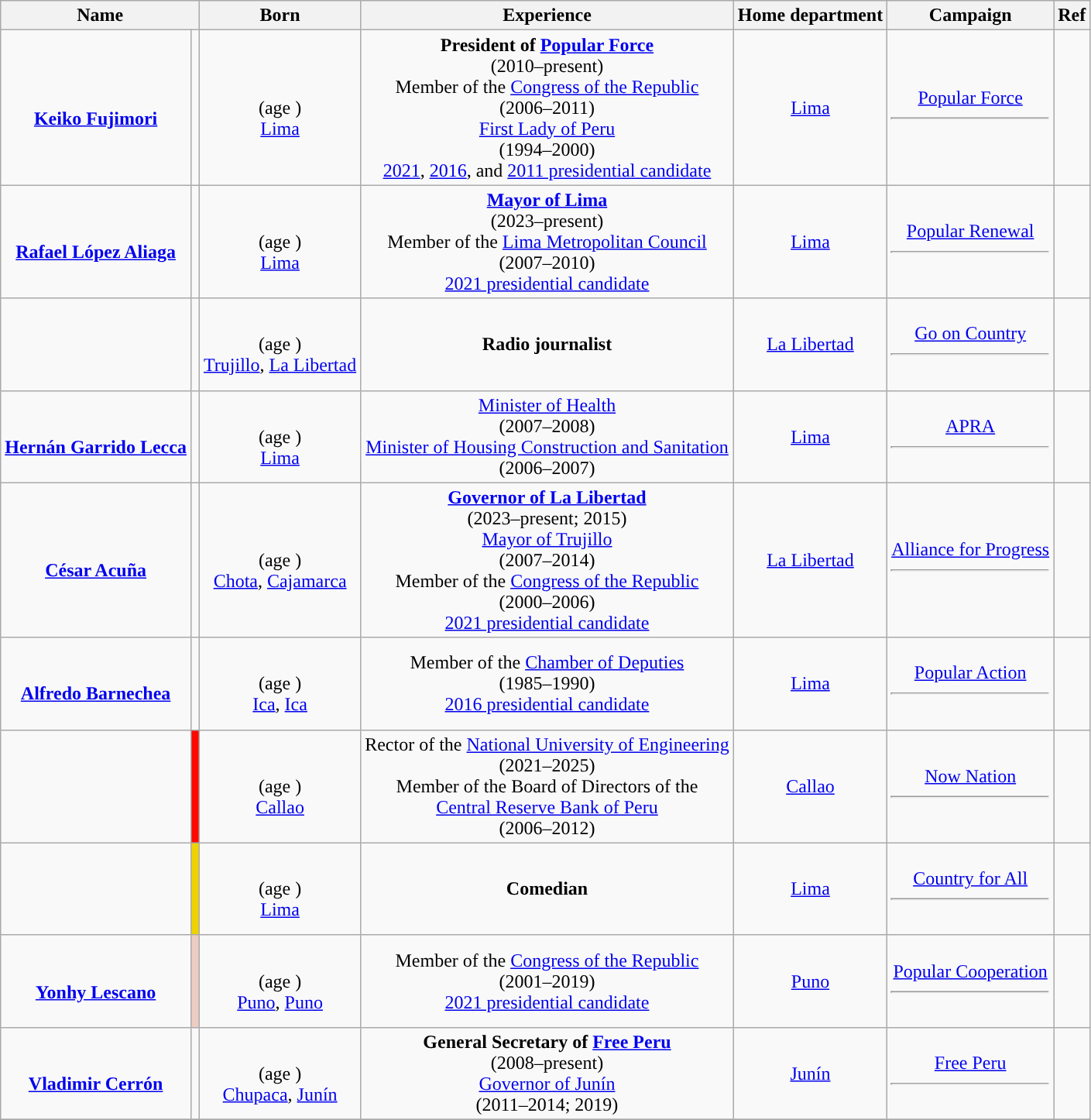<table class="wikitable sortable" style="text-align:center;">
<tr>
<th scope="col" colspan=2>Name</th>
<th>Born</th>
<th class="unsortable">Experience</th>
<th>Home department</th>
<th>Campaign</th>
<th>Ref</th>
</tr>
<tr>
<td data-sort-value="Fujimori, Keiko"><br><strong><a href='#'>Keiko Fujimori</a></strong></td>
<td style="background:"></td>
<td><br>(age )<br><a href='#'>Lima</a></td>
<td><strong>President of <a href='#'>Popular Force</a></strong><br>(2010–present)<br>Member of the <a href='#'>Congress of the Republic</a><br>(2006–2011)<br><a href='#'>First Lady of Peru</a><br>(1994–2000)<br><a href='#'>2021</a>, <a href='#'>2016</a>, and <a href='#'>2011 presidential candidate</a></td>
<td><a href='#'>Lima</a></td>
<td><br><a href='#'>Popular Force</a><hr><br></td>
<td></td>
</tr>
<tr>
<td data-sort-value="López Aliaga, Rafael"><br><strong><a href='#'>Rafael López Aliaga</a></strong></td>
<td style="background:"></td>
<td><br>(age )<br><a href='#'>Lima</a></td>
<td><strong><a href='#'>Mayor of Lima</a></strong><br>(2023–present)<br>Member of the <a href='#'>Lima Metropolitan Council</a><br>(2007–2010)<br><a href='#'>2021 presidential candidate</a></td>
<td><a href='#'>Lima</a></td>
<td><br><a href='#'>Popular Renewal</a><hr><br></td>
<td></td>
</tr>
<tr>
<td data-sort-value="Phillip Butters"><br><strong></strong></td>
<td style="background:"></td>
<td><br>(age )<br><a href='#'>Trujillo</a>, <a href='#'>La Libertad</a></td>
<td><strong>Radio journalist</strong></td>
<td><a href='#'>La Libertad</a></td>
<td><br><a href='#'>Go on Country</a><hr><br></td>
<td></td>
</tr>
<tr>
<td data-sort-value="Garrido Lecca, Hernán"><br><strong><a href='#'>Hernán Garrido Lecca</a></strong></td>
<td style="background:"></td>
<td><br>(age )<br><a href='#'>Lima</a></td>
<td><a href='#'>Minister of Health</a><br>(2007–2008)<br><a href='#'>Minister of Housing Construction and Sanitation</a><br>(2006–2007)</td>
<td><a href='#'>Lima</a></td>
<td><br><a href='#'>APRA</a><hr><br></td>
<td></td>
</tr>
<tr>
<td data-sort-value="Acuña, César"><br><strong><a href='#'>César Acuña</a></strong></td>
<td style="background:"></td>
<td><br>(age )<br><a href='#'>Chota</a>, <a href='#'>Cajamarca</a></td>
<td><strong><a href='#'>Governor of La Libertad</a></strong><br>(2023–present; 2015)<br><a href='#'>Mayor of Trujillo</a><br>(2007–2014)<br>Member of the <a href='#'>Congress of the Republic</a><br>(2000–2006)<br><a href='#'>2021 presidential candidate</a></td>
<td><a href='#'>La Libertad</a></td>
<td><br><a href='#'>Alliance for Progress</a><hr><br></td>
<td></td>
</tr>
<tr>
<td data-sort-value="Barnechea, Alfredo"><br><strong><a href='#'>Alfredo Barnechea</a></strong></td>
<td style="background:"></td>
<td><br>(age )<br><a href='#'>Ica</a>, <a href='#'>Ica</a></td>
<td>Member of the <a href='#'>Chamber of Deputies</a><br>(1985–1990)<br><a href='#'>2016 presidential candidate</a></td>
<td><a href='#'>Lima</a></td>
<td><br><a href='#'>Popular Action</a><hr><br></td>
<td></td>
</tr>
<tr>
<td data-sort-value="López Chau, Alfonso"><br><strong></strong></td>
<td style="background:#FF0800;"></td>
<td><br>(age )<br><a href='#'>Callao</a></td>
<td>Rector of the <a href='#'>National University of Engineering</a><br>(2021–2025)<br>Member of the Board of Directors of the<br><a href='#'>Central Reserve Bank of Peru</a><br>(2006–2012)</td>
<td><a href='#'>Callao</a></td>
<td><br><a href='#'>Now Nation</a><hr><br></td>
<td></td>
</tr>
<tr>
<td data-sort-value="Álvarez, Carlos"><br><strong></strong></td>
<td style="background:#EED202;"></td>
<td><br>(age )<br><a href='#'>Lima</a></td>
<td><strong>Comedian</strong></td>
<td><a href='#'>Lima</a></td>
<td><br><a href='#'>Country for All</a><hr><br></td>
<td></td>
</tr>
<tr>
<td data-sort-value="Lescano, Yonhy"><br><strong><a href='#'>Yonhy Lescano</a></strong></td>
<td style="background:#EDCDC2;"></td>
<td><br>(age )<br><a href='#'>Puno</a>, <a href='#'>Puno</a></td>
<td>Member of the <a href='#'>Congress of the Republic</a><br>(2001–2019)<br><a href='#'>2021 presidential candidate</a></td>
<td><a href='#'>Puno</a></td>
<td><br><a href='#'>Popular Cooperation</a><hr><br></td>
<td></td>
</tr>
<tr>
<td data-sort-value="Cerrón, Vladimir"><br><strong><a href='#'>Vladimir Cerrón</a></strong></td>
<td style="background:"></td>
<td><br>(age )<br><a href='#'>Chupaca</a>, <a href='#'>Junín</a></td>
<td><strong>General Secretary of <a href='#'>Free Peru</a></strong><br>(2008–present)<br><a href='#'>Governor of Junín</a><br>(2011–2014; 2019)</td>
<td><a href='#'>Junín</a></td>
<td><br><a href='#'>Free Peru</a><hr><br></td>
<td></td>
</tr>
<tr>
</tr>
</table>
